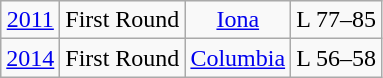<table class="wikitable">
<tr align="center">
<td><a href='#'>2011</a></td>
<td>First Round</td>
<td><a href='#'>Iona</a></td>
<td>L 77–85</td>
</tr>
<tr align="center">
<td><a href='#'>2014</a></td>
<td>First Round</td>
<td><a href='#'>Columbia</a></td>
<td>L 56–58</td>
</tr>
</table>
